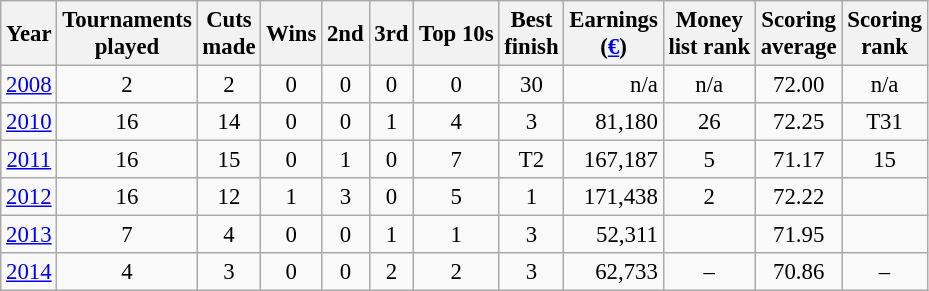<table class="wikitable" style="text-align:center; font-size: 95%;">
<tr>
<th>Year</th>
<th>Tournaments <br>played</th>
<th>Cuts <br>made</th>
<th>Wins</th>
<th>2nd</th>
<th>3rd</th>
<th>Top 10s</th>
<th>Best <br>finish</th>
<th>Earnings<br>(<a href='#'>€</a>)</th>
<th>Money<br>list rank</th>
<th>Scoring <br> average</th>
<th>Scoring<br>rank</th>
</tr>
<tr>
<td><a href='#'>2008</a></td>
<td>2</td>
<td>2</td>
<td>0</td>
<td>0</td>
<td>0</td>
<td>0</td>
<td>30</td>
<td align="right">n/a</td>
<td>n/a</td>
<td>72.00</td>
<td>n/a</td>
</tr>
<tr>
<td><a href='#'>2010</a></td>
<td>16</td>
<td>14</td>
<td>0</td>
<td>0</td>
<td>1</td>
<td>4</td>
<td>3</td>
<td align="right">81,180</td>
<td>26</td>
<td>72.25</td>
<td>T31</td>
</tr>
<tr>
<td><a href='#'>2011</a></td>
<td>16</td>
<td>15</td>
<td>0</td>
<td>1</td>
<td>0</td>
<td>7</td>
<td>T2</td>
<td align="right">167,187</td>
<td>5</td>
<td>71.17</td>
<td>15</td>
</tr>
<tr>
<td><a href='#'>2012</a></td>
<td>16</td>
<td>12</td>
<td>1</td>
<td>3</td>
<td>0</td>
<td>5</td>
<td>1</td>
<td align="right">171,438</td>
<td>2</td>
<td>72.22</td>
<td></td>
</tr>
<tr>
<td><a href='#'>2013</a></td>
<td>7</td>
<td>4</td>
<td>0</td>
<td>0</td>
<td>1</td>
<td>1</td>
<td>3</td>
<td align="right">52,311</td>
<td></td>
<td>71.95</td>
<td></td>
</tr>
<tr>
<td><a href='#'>2014</a></td>
<td>4</td>
<td>3</td>
<td>0</td>
<td>0</td>
<td>2</td>
<td>2</td>
<td>3</td>
<td align="right">62,733</td>
<td>–</td>
<td>70.86</td>
<td>–</td>
</tr>
</table>
